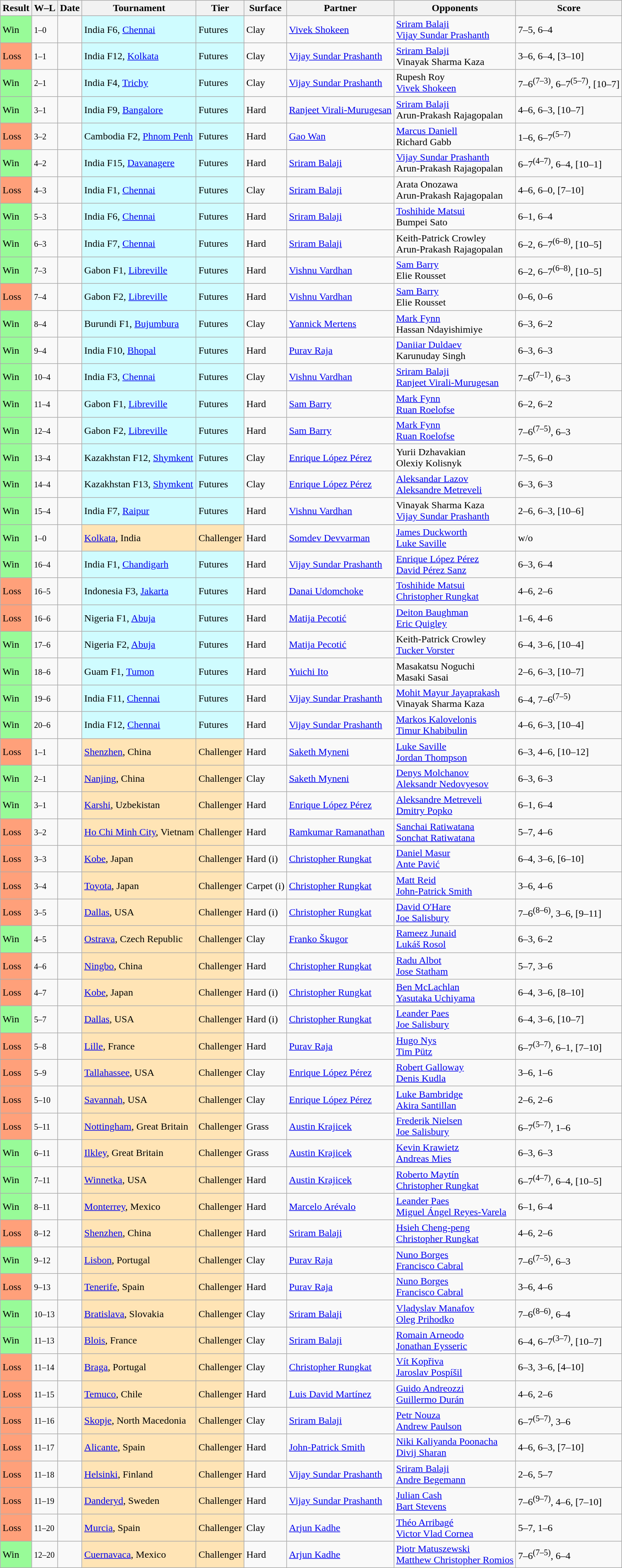<table class="sortable wikitable">
<tr>
<th>Result</th>
<th class="unsortable">W–L</th>
<th>Date</th>
<th>Tournament</th>
<th>Tier</th>
<th>Surface</th>
<th>Partner</th>
<th>Opponents</th>
<th class="unsortable">Score</th>
</tr>
<tr>
<td bgcolor=98FB98>Win</td>
<td><small>1–0</small></td>
<td></td>
<td style="background:#cffcff;">India F6, <a href='#'>Chennai</a></td>
<td style="background:#cffcff;">Futures</td>
<td>Clay</td>
<td> <a href='#'>Vivek Shokeen</a></td>
<td> <a href='#'>Sriram Balaji</a><br> <a href='#'>Vijay Sundar Prashanth</a></td>
<td>7–5, 6–4</td>
</tr>
<tr>
<td bgcolor=#FFA07A>Loss</td>
<td><small>1–1</small></td>
<td></td>
<td style="background:#cffcff;">India F12, <a href='#'>Kolkata</a></td>
<td style="background:#cffcff;">Futures</td>
<td>Clay</td>
<td> <a href='#'>Vijay Sundar Prashanth</a></td>
<td> <a href='#'>Sriram Balaji</a><br> Vinayak Sharma Kaza</td>
<td>3–6, 6–4, [3–10]</td>
</tr>
<tr>
<td bgcolor=98FB98>Win</td>
<td><small>2–1</small></td>
<td></td>
<td style="background:#cffcff;">India F4, <a href='#'>Trichy</a></td>
<td style="background:#cffcff;">Futures</td>
<td>Clay</td>
<td> <a href='#'>Vijay Sundar Prashanth</a></td>
<td> Rupesh Roy<br> <a href='#'>Vivek Shokeen</a></td>
<td>7–6<sup>(7–3)</sup>, 6–7<sup>(5–7)</sup>, [10–7]</td>
</tr>
<tr>
<td bgcolor=98FB98>Win</td>
<td><small>3–1</small></td>
<td></td>
<td style="background:#cffcff;">India F9, <a href='#'>Bangalore</a></td>
<td style="background:#cffcff;">Futures</td>
<td>Hard</td>
<td> <a href='#'>Ranjeet Virali-Murugesan</a></td>
<td> <a href='#'>Sriram Balaji</a><br> Arun-Prakash Rajagopalan</td>
<td>4–6, 6–3, [10–7]</td>
</tr>
<tr>
<td bgcolor=#FFA07A>Loss</td>
<td><small>3–2</small></td>
<td></td>
<td style="background:#cffcff;">Cambodia F2, <a href='#'>Phnom Penh</a></td>
<td style="background:#cffcff;">Futures</td>
<td>Hard</td>
<td> <a href='#'>Gao Wan</a></td>
<td> <a href='#'>Marcus Daniell</a><br> Richard Gabb</td>
<td>1–6, 6–7<sup>(5–7)</sup></td>
</tr>
<tr>
<td bgcolor=98FB98>Win</td>
<td><small>4–2</small></td>
<td></td>
<td style="background:#cffcff;">India F15, <a href='#'>Davanagere</a></td>
<td style="background:#cffcff;">Futures</td>
<td>Hard</td>
<td> <a href='#'>Sriram Balaji</a></td>
<td> <a href='#'>Vijay Sundar Prashanth</a><br> Arun-Prakash Rajagopalan</td>
<td>6–7<sup>(4–7)</sup>, 6–4, [10–1]</td>
</tr>
<tr>
<td bgcolor=#FFA07A>Loss</td>
<td><small>4–3</small></td>
<td></td>
<td style="background:#cffcff;">India F1, <a href='#'>Chennai</a></td>
<td style="background:#cffcff;">Futures</td>
<td>Clay</td>
<td> <a href='#'>Sriram Balaji</a></td>
<td> Arata Onozawa<br> Arun-Prakash Rajagopalan</td>
<td>4–6, 6–0, [7–10]</td>
</tr>
<tr>
<td bgcolor=98FB98>Win</td>
<td><small>5–3</small></td>
<td></td>
<td style="background:#cffcff;">India F6, <a href='#'>Chennai</a></td>
<td style="background:#cffcff;">Futures</td>
<td>Hard</td>
<td> <a href='#'>Sriram Balaji</a></td>
<td> <a href='#'>Toshihide Matsui</a><br> Bumpei Sato</td>
<td>6–1, 6–4</td>
</tr>
<tr>
<td bgcolor=98FB98>Win</td>
<td><small>6–3</small></td>
<td></td>
<td style="background:#cffcff;">India F7, <a href='#'>Chennai</a></td>
<td style="background:#cffcff;">Futures</td>
<td>Hard</td>
<td> <a href='#'>Sriram Balaji</a></td>
<td> Keith-Patrick Crowley<br> Arun-Prakash Rajagopalan</td>
<td>6–2, 6–7<sup>(6–8)</sup>, [10–5]</td>
</tr>
<tr>
<td bgcolor=98FB98>Win</td>
<td><small>7–3</small></td>
<td></td>
<td style="background:#cffcff;">Gabon F1, <a href='#'>Libreville</a></td>
<td style="background:#cffcff;">Futures</td>
<td>Hard</td>
<td> <a href='#'>Vishnu Vardhan</a></td>
<td> <a href='#'>Sam Barry</a><br> Elie Rousset</td>
<td>6–2, 6–7<sup>(6–8)</sup>, [10–5]</td>
</tr>
<tr>
<td bgcolor=#FFA07A>Loss</td>
<td><small>7–4</small></td>
<td></td>
<td style="background:#cffcff;">Gabon F2, <a href='#'>Libreville</a></td>
<td style="background:#cffcff;">Futures</td>
<td>Hard</td>
<td> <a href='#'>Vishnu Vardhan</a></td>
<td> <a href='#'>Sam Barry</a><br> Elie Rousset</td>
<td>0–6, 0–6</td>
</tr>
<tr>
<td bgcolor=98FB98>Win</td>
<td><small>8–4</small></td>
<td></td>
<td style="background:#cffcff;">Burundi F1, <a href='#'>Bujumbura</a></td>
<td style="background:#cffcff;">Futures</td>
<td>Clay</td>
<td> <a href='#'>Yannick Mertens</a></td>
<td> <a href='#'>Mark Fynn</a><br> Hassan Ndayishimiye</td>
<td>6–3, 6–2</td>
</tr>
<tr>
<td bgcolor=98FB98>Win</td>
<td><small>9–4</small></td>
<td></td>
<td style="background:#cffcff;">India F10, <a href='#'>Bhopal</a></td>
<td style="background:#cffcff;">Futures</td>
<td>Hard</td>
<td> <a href='#'>Purav Raja</a></td>
<td> <a href='#'>Daniiar Duldaev</a><br> Karunuday Singh</td>
<td>6–3, 6–3</td>
</tr>
<tr>
<td bgcolor=98FB98>Win</td>
<td><small>10–4</small></td>
<td></td>
<td style="background:#cffcff;">India F3, <a href='#'>Chennai</a></td>
<td style="background:#cffcff;">Futures</td>
<td>Clay</td>
<td> <a href='#'>Vishnu Vardhan</a></td>
<td> <a href='#'>Sriram Balaji</a><br> <a href='#'>Ranjeet Virali-Murugesan</a></td>
<td>7–6<sup>(7–1)</sup>, 6–3</td>
</tr>
<tr>
<td bgcolor=98FB98>Win</td>
<td><small>11–4</small></td>
<td></td>
<td style="background:#cffcff;">Gabon F1, <a href='#'>Libreville</a></td>
<td style="background:#cffcff;">Futures</td>
<td>Hard</td>
<td> <a href='#'>Sam Barry</a></td>
<td> <a href='#'>Mark Fynn</a><br> <a href='#'>Ruan Roelofse</a></td>
<td>6–2, 6–2</td>
</tr>
<tr>
<td bgcolor=98FB98>Win</td>
<td><small>12–4</small></td>
<td></td>
<td style="background:#cffcff;">Gabon F2, <a href='#'>Libreville</a></td>
<td style="background:#cffcff;">Futures</td>
<td>Hard</td>
<td> <a href='#'>Sam Barry</a></td>
<td> <a href='#'>Mark Fynn</a><br> <a href='#'>Ruan Roelofse</a></td>
<td>7–6<sup>(7–5)</sup>, 6–3</td>
</tr>
<tr>
<td bgcolor=98FB98>Win</td>
<td><small>13–4</small></td>
<td></td>
<td style="background:#cffcff;">Kazakhstan F12, <a href='#'>Shymkent</a></td>
<td style="background:#cffcff;">Futures</td>
<td>Clay</td>
<td> <a href='#'>Enrique López Pérez</a></td>
<td> Yurii Dzhavakian<br> Olexiy Kolisnyk</td>
<td>7–5, 6–0</td>
</tr>
<tr>
<td bgcolor=98FB98>Win</td>
<td><small>14–4</small></td>
<td></td>
<td style="background:#cffcff;">Kazakhstan F13, <a href='#'>Shymkent</a></td>
<td style="background:#cffcff;">Futures</td>
<td>Clay</td>
<td> <a href='#'>Enrique López Pérez</a></td>
<td> <a href='#'>Aleksandar Lazov</a><br> <a href='#'>Aleksandre Metreveli</a></td>
<td>6–3, 6–3</td>
</tr>
<tr>
<td bgcolor=98FB98>Win</td>
<td><small>15–4</small></td>
<td></td>
<td style="background:#cffcff;">India F7, <a href='#'>Raipur</a></td>
<td style="background:#cffcff;">Futures</td>
<td>Hard</td>
<td> <a href='#'>Vishnu Vardhan</a></td>
<td> Vinayak Sharma Kaza<br> <a href='#'>Vijay Sundar Prashanth</a></td>
<td>2–6, 6–3, [10–6]</td>
</tr>
<tr>
<td bgcolor=98FB98>Win</td>
<td><small>1–0</small></td>
<td><a href='#'></a></td>
<td style="background:moccasin;"><a href='#'>Kolkata</a>, India</td>
<td style="background:moccasin;">Challenger</td>
<td>Hard</td>
<td> <a href='#'>Somdev Devvarman</a></td>
<td> <a href='#'>James Duckworth</a><br> <a href='#'>Luke Saville</a></td>
<td>w/o</td>
</tr>
<tr>
<td bgcolor=98FB98>Win</td>
<td><small>16–4</small></td>
<td></td>
<td style="background:#cffcff;">India F1, <a href='#'>Chandigarh</a></td>
<td style="background:#cffcff;">Futures</td>
<td>Hard</td>
<td> <a href='#'>Vijay Sundar Prashanth</a></td>
<td> <a href='#'>Enrique López Pérez</a><br> <a href='#'>David Pérez Sanz</a></td>
<td>6–3, 6–4</td>
</tr>
<tr>
<td bgcolor=#FFA07A>Loss</td>
<td><small>16–5</small></td>
<td></td>
<td style="background:#cffcff;">Indonesia F3, <a href='#'>Jakarta</a></td>
<td style="background:#cffcff;">Futures</td>
<td>Hard</td>
<td> <a href='#'>Danai Udomchoke</a></td>
<td> <a href='#'>Toshihide Matsui</a><br> <a href='#'>Christopher Rungkat</a></td>
<td>4–6, 2–6</td>
</tr>
<tr>
<td bgcolor=#FFA07A>Loss</td>
<td><small>16–6</small></td>
<td></td>
<td style="background:#cffcff;">Nigeria F1, <a href='#'>Abuja</a></td>
<td style="background:#cffcff;">Futures</td>
<td>Hard</td>
<td> <a href='#'>Matija Pecotić</a></td>
<td> <a href='#'>Deiton Baughman</a><br> <a href='#'>Eric Quigley</a></td>
<td>1–6, 4–6</td>
</tr>
<tr>
<td bgcolor=98FB98>Win</td>
<td><small>17–6</small></td>
<td></td>
<td style="background:#cffcff;">Nigeria F2, <a href='#'>Abuja</a></td>
<td style="background:#cffcff;">Futures</td>
<td>Hard</td>
<td> <a href='#'>Matija Pecotić</a></td>
<td> Keith-Patrick Crowley<br> <a href='#'>Tucker Vorster</a></td>
<td>6–4, 3–6, [10–4]</td>
</tr>
<tr>
<td bgcolor=98FB98>Win</td>
<td><small>18–6</small></td>
<td></td>
<td style="background:#cffcff;">Guam F1, <a href='#'>Tumon</a></td>
<td style="background:#cffcff;">Futures</td>
<td>Hard</td>
<td> <a href='#'>Yuichi Ito</a></td>
<td> Masakatsu Noguchi<br> Masaki Sasai</td>
<td>2–6, 6–3, [10–7]</td>
</tr>
<tr>
<td bgcolor=98FB98>Win</td>
<td><small>19–6</small></td>
<td></td>
<td style="background:#cffcff;">India F11, <a href='#'>Chennai</a></td>
<td style="background:#cffcff;">Futures</td>
<td>Hard</td>
<td> <a href='#'>Vijay Sundar Prashanth</a></td>
<td> <a href='#'>Mohit Mayur Jayaprakash</a><br> Vinayak Sharma Kaza</td>
<td>6–4, 7–6<sup>(7–5)</sup></td>
</tr>
<tr>
<td bgcolor=98FB98>Win</td>
<td><small>20–6</small></td>
<td></td>
<td style="background:#cffcff;">India F12, <a href='#'>Chennai</a></td>
<td style="background:#cffcff;">Futures</td>
<td>Hard</td>
<td> <a href='#'>Vijay Sundar Prashanth</a></td>
<td> <a href='#'>Markos Kalovelonis</a><br> <a href='#'>Timur Khabibulin</a></td>
<td>4–6, 6–3, [10–4]</td>
</tr>
<tr>
<td bgcolor=#FFA07A>Loss</td>
<td><small>1–1</small></td>
<td><a href='#'></a></td>
<td style="background:moccasin;"><a href='#'>Shenzhen</a>, China</td>
<td style="background:moccasin;">Challenger</td>
<td>Hard</td>
<td> <a href='#'>Saketh Myneni</a></td>
<td> <a href='#'>Luke Saville</a> <br> <a href='#'>Jordan Thompson</a></td>
<td>6–3, 4–6, [10–12]</td>
</tr>
<tr>
<td bgcolor=98FB98>Win</td>
<td><small>2–1</small></td>
<td><a href='#'></a></td>
<td style="background:moccasin;"><a href='#'>Nanjing</a>, China</td>
<td style="background:moccasin;">Challenger</td>
<td>Clay</td>
<td> <a href='#'>Saketh Myneni</a></td>
<td> <a href='#'>Denys Molchanov</a><br> <a href='#'>Aleksandr Nedovyesov</a></td>
<td>6–3, 6–3</td>
</tr>
<tr>
<td bgcolor=98FB98>Win</td>
<td><small>3–1</small></td>
<td><a href='#'></a></td>
<td style="background:moccasin;"><a href='#'>Karshi</a>, Uzbekistan</td>
<td style="background:moccasin;">Challenger</td>
<td>Hard</td>
<td> <a href='#'>Enrique López Pérez</a></td>
<td> <a href='#'>Aleksandre Metreveli</a><br> <a href='#'>Dmitry Popko</a></td>
<td>6–1, 6–4</td>
</tr>
<tr>
<td bgcolor=#FFA07A>Loss</td>
<td><small>3–2</small></td>
<td><a href='#'></a></td>
<td style="background:moccasin;"><a href='#'>Ho Chi Minh City</a>, Vietnam</td>
<td style="background:moccasin;">Challenger</td>
<td>Hard</td>
<td> <a href='#'>Ramkumar Ramanathan</a></td>
<td> <a href='#'>Sanchai Ratiwatana</a><br> <a href='#'>Sonchat Ratiwatana</a></td>
<td>5–7, 4–6</td>
</tr>
<tr>
<td bgcolor=#FFA07A>Loss</td>
<td><small>3–3</small></td>
<td><a href='#'></a></td>
<td style="background:moccasin;"><a href='#'>Kobe</a>, Japan</td>
<td style="background:moccasin;">Challenger</td>
<td>Hard (i)</td>
<td> <a href='#'>Christopher Rungkat</a></td>
<td> <a href='#'>Daniel Masur</a><br> <a href='#'>Ante Pavić</a></td>
<td>6–4, 3–6, [6–10]</td>
</tr>
<tr>
<td bgcolor=#FFA07A>Loss</td>
<td><small>3–4</small></td>
<td><a href='#'></a></td>
<td style="background:moccasin;"><a href='#'>Toyota</a>, Japan</td>
<td style="background:moccasin;">Challenger</td>
<td>Carpet (i)</td>
<td> <a href='#'>Christopher Rungkat</a></td>
<td> <a href='#'>Matt Reid</a> <br>  <a href='#'>John-Patrick Smith</a></td>
<td>3–6, 4–6</td>
</tr>
<tr>
<td bgcolor=#FFA07A>Loss</td>
<td><small>3–5</small></td>
<td><a href='#'></a></td>
<td style="background:moccasin;"><a href='#'>Dallas</a>, USA</td>
<td style="background:moccasin;">Challenger</td>
<td>Hard (i)</td>
<td> <a href='#'>Christopher Rungkat</a></td>
<td> <a href='#'>David O'Hare</a><br> <a href='#'>Joe Salisbury</a></td>
<td>7–6<sup>(8–6)</sup>, 3–6, [9–11]</td>
</tr>
<tr>
<td bgcolor=98FB98>Win</td>
<td><small>4–5</small></td>
<td><a href='#'></a></td>
<td style="background:moccasin;"><a href='#'>Ostrava</a>, Czech Republic</td>
<td style="background:moccasin;">Challenger</td>
<td>Clay</td>
<td> <a href='#'>Franko Škugor</a></td>
<td> <a href='#'>Rameez Junaid</a><br> <a href='#'>Lukáš Rosol</a></td>
<td>6–3, 6–2</td>
</tr>
<tr>
<td bgcolor=#FFA07A>Loss</td>
<td><small>4–6</small></td>
<td><a href='#'></a></td>
<td style="background:moccasin;"><a href='#'>Ningbo</a>, China</td>
<td style="background:moccasin;">Challenger</td>
<td>Hard</td>
<td> <a href='#'>Christopher Rungkat</a></td>
<td> <a href='#'>Radu Albot</a><br> <a href='#'>Jose Statham</a></td>
<td>5–7, 3–6</td>
</tr>
<tr>
<td bgcolor=#FFA07A>Loss</td>
<td><small>4–7</small></td>
<td><a href='#'></a></td>
<td style="background:moccasin;"><a href='#'>Kobe</a>, Japan</td>
<td style="background:moccasin;">Challenger</td>
<td>Hard (i)</td>
<td> <a href='#'>Christopher Rungkat</a></td>
<td> <a href='#'>Ben McLachlan</a><br> <a href='#'>Yasutaka Uchiyama</a></td>
<td>6–4, 3–6, [8–10]</td>
</tr>
<tr>
<td bgcolor=98FB98>Win</td>
<td><small>5–7</small></td>
<td><a href='#'></a></td>
<td style="background:moccasin;"><a href='#'>Dallas</a>, USA</td>
<td style="background:moccasin;">Challenger</td>
<td>Hard (i)</td>
<td> <a href='#'>Christopher Rungkat</a></td>
<td> <a href='#'>Leander Paes</a><br> <a href='#'>Joe Salisbury</a></td>
<td>6–4, 3–6, [10–7]</td>
</tr>
<tr>
<td bgcolor=#FFA07A>Loss</td>
<td><small>5–8</small></td>
<td><a href='#'></a></td>
<td style="background:moccasin;"><a href='#'>Lille</a>, France</td>
<td style="background:moccasin;">Challenger</td>
<td>Hard</td>
<td> <a href='#'>Purav Raja</a></td>
<td> <a href='#'>Hugo Nys</a><br> <a href='#'>Tim Pütz</a></td>
<td>6–7<sup>(3–7)</sup>, 6–1, [7–10]</td>
</tr>
<tr>
<td bgcolor=#FFA07A>Loss</td>
<td><small>5–9</small></td>
<td><a href='#'></a></td>
<td style="background:moccasin;"><a href='#'>Tallahassee</a>, USA</td>
<td style="background:moccasin;">Challenger</td>
<td>Clay</td>
<td> <a href='#'>Enrique López Pérez</a></td>
<td> <a href='#'>Robert Galloway</a><br> <a href='#'>Denis Kudla</a></td>
<td>3–6, 1–6</td>
</tr>
<tr>
<td bgcolor=#FFA07A>Loss</td>
<td><small>5–10</small></td>
<td><a href='#'></a></td>
<td style="background:moccasin;"><a href='#'>Savannah</a>, USA</td>
<td style="background:moccasin;">Challenger</td>
<td>Clay</td>
<td> <a href='#'>Enrique López Pérez</a></td>
<td> <a href='#'>Luke Bambridge</a><br> <a href='#'>Akira Santillan</a></td>
<td>2–6, 2–6</td>
</tr>
<tr>
<td bgcolor=#FFA07A>Loss</td>
<td><small>5–11</small></td>
<td><a href='#'></a></td>
<td style="background:moccasin;"><a href='#'>Nottingham</a>, Great Britain</td>
<td style="background:moccasin;">Challenger</td>
<td>Grass</td>
<td> <a href='#'>Austin Krajicek</a></td>
<td> <a href='#'>Frederik Nielsen</a><br> <a href='#'>Joe Salisbury</a></td>
<td>6–7<sup>(5–7)</sup>, 1–6</td>
</tr>
<tr>
<td bgcolor=98FB98>Win</td>
<td><small>6–11</small></td>
<td><a href='#'></a></td>
<td style="background:moccasin;"><a href='#'>Ilkley</a>, Great Britain</td>
<td style="background:moccasin;">Challenger</td>
<td>Grass</td>
<td> <a href='#'>Austin Krajicek</a></td>
<td> <a href='#'>Kevin Krawietz</a><br> <a href='#'>Andreas Mies</a></td>
<td>6–3, 6–3</td>
</tr>
<tr>
<td bgcolor=98FB98>Win</td>
<td><small>7–11</small></td>
<td><a href='#'></a></td>
<td style="background:moccasin;"><a href='#'>Winnetka</a>, USA</td>
<td style="background:moccasin;">Challenger</td>
<td>Hard</td>
<td> <a href='#'>Austin Krajicek</a></td>
<td> <a href='#'>Roberto Maytín</a><br> <a href='#'>Christopher Rungkat</a></td>
<td>6–7<sup>(4–7)</sup>, 6–4, [10–5]</td>
</tr>
<tr>
<td bgcolor=98FB98>Win</td>
<td><small>8–11</small></td>
<td><a href='#'></a></td>
<td style="background:moccasin;"><a href='#'>Monterrey</a>, Mexico</td>
<td style="background:moccasin;">Challenger</td>
<td>Hard</td>
<td> <a href='#'>Marcelo Arévalo</a></td>
<td> <a href='#'>Leander Paes</a><br> <a href='#'>Miguel Ángel Reyes-Varela</a></td>
<td>6–1, 6–4</td>
</tr>
<tr>
<td bgcolor=#FFA07A>Loss</td>
<td><small>8–12</small></td>
<td><a href='#'></a></td>
<td style="background:moccasin;"><a href='#'>Shenzhen</a>, China</td>
<td style="background:moccasin;">Challenger</td>
<td>Hard</td>
<td> <a href='#'>Sriram Balaji</a></td>
<td> <a href='#'>Hsieh Cheng-peng</a><br> <a href='#'>Christopher Rungkat</a></td>
<td>4–6, 2–6</td>
</tr>
<tr>
<td bgcolor=98FB98>Win</td>
<td><small>9–12</small></td>
<td><a href='#'></a></td>
<td style="background:moccasin;"><a href='#'>Lisbon</a>, Portugal</td>
<td style="background:moccasin;">Challenger</td>
<td>Clay</td>
<td> <a href='#'>Purav Raja</a></td>
<td> <a href='#'>Nuno Borges</a><br> <a href='#'>Francisco Cabral</a></td>
<td>7–6<sup>(7–5)</sup>, 6–3</td>
</tr>
<tr>
<td bgcolor=#FFA07A>Loss</td>
<td><small>9–13</small></td>
<td><a href='#'></a></td>
<td style="background:moccasin;"><a href='#'>Tenerife</a>, Spain</td>
<td style="background:moccasin;">Challenger</td>
<td>Hard</td>
<td> <a href='#'>Purav Raja</a></td>
<td> <a href='#'>Nuno Borges</a><br> <a href='#'>Francisco Cabral</a></td>
<td>3–6, 4–6</td>
</tr>
<tr>
<td bgcolor=98FB98>Win</td>
<td><small>10–13</small></td>
<td><a href='#'></a></td>
<td style="background:moccasin;"><a href='#'>Bratislava</a>, Slovakia</td>
<td style="background:moccasin;">Challenger</td>
<td>Clay</td>
<td> <a href='#'>Sriram Balaji</a></td>
<td> <a href='#'>Vladyslav Manafov</a><br> <a href='#'>Oleg Prihodko</a></td>
<td>7–6<sup>(8–6)</sup>, 6–4</td>
</tr>
<tr>
<td bgcolor=98FB98>Win</td>
<td><small>11–13</small></td>
<td><a href='#'></a></td>
<td style="background:moccasin;"><a href='#'>Blois</a>, France</td>
<td style="background:moccasin;">Challenger</td>
<td>Clay</td>
<td> <a href='#'>Sriram Balaji</a></td>
<td> <a href='#'>Romain Arneodo</a><br> <a href='#'>Jonathan Eysseric</a></td>
<td>6–4, 6–7<sup>(3–7)</sup>, [10–7]</td>
</tr>
<tr>
<td bgcolor=#FFA07A>Loss</td>
<td><small>11–14</small></td>
<td><a href='#'></a></td>
<td style="background:moccasin;"><a href='#'>Braga</a>, Portugal</td>
<td style="background:moccasin;">Challenger</td>
<td>Clay</td>
<td> <a href='#'>Christopher Rungkat</a></td>
<td> <a href='#'>Vít Kopřiva</a><br> <a href='#'>Jaroslav Pospíšil</a></td>
<td>6–3, 3–6, [4–10]</td>
</tr>
<tr>
<td bgcolor=#FFA07A>Loss</td>
<td><small>11–15</small></td>
<td><a href='#'></a></td>
<td style="background:moccasin;"><a href='#'>Temuco</a>, Chile</td>
<td style="background:moccasin;">Challenger</td>
<td>Hard</td>
<td> <a href='#'>Luis David Martínez</a></td>
<td> <a href='#'>Guido Andreozzi</a><br> <a href='#'>Guillermo Durán</a></td>
<td>4–6, 2–6</td>
</tr>
<tr>
<td bgcolor=#FFA07A>Loss</td>
<td><small>11–16</small></td>
<td><a href='#'></a></td>
<td style="background:moccasin;"><a href='#'>Skopje</a>, North Macedonia</td>
<td style="background:moccasin;">Challenger</td>
<td>Clay</td>
<td> <a href='#'>Sriram Balaji</a></td>
<td> <a href='#'>Petr Nouza</a><br> <a href='#'>Andrew Paulson</a></td>
<td>6–7<sup>(5–7)</sup>, 3–6</td>
</tr>
<tr>
<td bgcolor=#FFA07A>Loss</td>
<td><small>11–17</small></td>
<td><a href='#'></a></td>
<td style="background:moccasin;"><a href='#'>Alicante</a>, Spain</td>
<td style="background:moccasin;">Challenger</td>
<td>Hard</td>
<td> <a href='#'>John-Patrick Smith</a></td>
<td> <a href='#'>Niki Kaliyanda Poonacha</a><br> <a href='#'>Divij Sharan</a></td>
<td>4–6, 6–3, [7–10]</td>
</tr>
<tr>
<td bgcolor=#FFA07A>Loss</td>
<td><small>11–18</small></td>
<td><a href='#'></a></td>
<td style="background:moccasin;"><a href='#'>Helsinki</a>, Finland</td>
<td style="background:moccasin;">Challenger</td>
<td>Hard</td>
<td> <a href='#'>Vijay Sundar Prashanth</a></td>
<td> <a href='#'>Sriram Balaji</a><br> <a href='#'>Andre Begemann</a></td>
<td>2–6, 5–7</td>
</tr>
<tr>
<td bgcolor=#FFA07A>Loss</td>
<td><small>11–19</small></td>
<td><a href='#'></a></td>
<td style="background:moccasin;"><a href='#'>Danderyd</a>, Sweden</td>
<td style="background:moccasin;">Challenger</td>
<td>Hard</td>
<td> <a href='#'>Vijay Sundar Prashanth</a></td>
<td> <a href='#'>Julian Cash</a><br> <a href='#'>Bart Stevens</a></td>
<td>7–6<sup>(9–7)</sup>, 4–6, [7–10]</td>
</tr>
<tr>
<td bgcolor=#FFA07A>Loss</td>
<td><small>11–20</small></td>
<td><a href='#'></a></td>
<td style="background:moccasin;"><a href='#'>Murcia</a>, Spain</td>
<td style="background:moccasin;">Challenger</td>
<td>Clay</td>
<td> <a href='#'>Arjun Kadhe</a></td>
<td> <a href='#'>Théo Arribagé</a><br> <a href='#'>Victor Vlad Cornea</a></td>
<td>5–7, 1–6</td>
</tr>
<tr>
<td bgcolor=98FB98>Win</td>
<td><small>12–20</small></td>
<td><a href='#'></a></td>
<td style="background:moccasin;"><a href='#'>Cuernavaca</a>, Mexico</td>
<td style="background:moccasin;">Challenger</td>
<td>Hard</td>
<td> <a href='#'>Arjun Kadhe</a></td>
<td> <a href='#'>Piotr Matuszewski</a> <br>  <a href='#'>Matthew Christopher Romios</a></td>
<td>7–6<sup>(7–5)</sup>, 6–4</td>
</tr>
</table>
